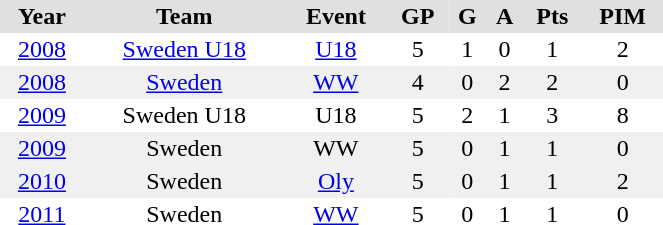<table BORDER="0" CELLPADDING="2" CELLSPACING="0" width="35%">
<tr ALIGN="center" bgcolor="#e0e0e0">
<th>Year</th>
<th>Team</th>
<th>Event</th>
<th>GP</th>
<th>G</th>
<th>A</th>
<th>Pts</th>
<th>PIM</th>
</tr>
<tr ALIGN="center">
<td><a href='#'>2008</a></td>
<td><a href='#'>Sweden U18</a></td>
<td><a href='#'>U18</a></td>
<td>5</td>
<td>1</td>
<td>0</td>
<td>1</td>
<td>2</td>
</tr>
<tr ALIGN="center" bgcolor="#f0f0f0">
<td><a href='#'>2008</a></td>
<td><a href='#'>Sweden</a></td>
<td><a href='#'>WW</a></td>
<td>4</td>
<td>0</td>
<td>2</td>
<td>2</td>
<td>0</td>
</tr>
<tr ALIGN="center">
<td><a href='#'>2009</a></td>
<td>Sweden U18</td>
<td>U18</td>
<td>5</td>
<td>2</td>
<td>1</td>
<td>3</td>
<td>8</td>
</tr>
<tr ALIGN="center" bgcolor="#f0f0f0">
<td><a href='#'>2009</a></td>
<td>Sweden</td>
<td>WW</td>
<td>5</td>
<td>0</td>
<td>1</td>
<td>1</td>
<td>0</td>
</tr>
<tr ALIGN="center" bgcolor="#f0f0f0">
<td><a href='#'>2010</a></td>
<td>Sweden</td>
<td><a href='#'>Oly</a></td>
<td>5</td>
<td>0</td>
<td>1</td>
<td>1</td>
<td>2</td>
</tr>
<tr ALIGN="center">
<td><a href='#'>2011</a></td>
<td>Sweden</td>
<td><a href='#'>WW</a></td>
<td>5</td>
<td>0</td>
<td>1</td>
<td>1</td>
<td>0</td>
</tr>
</table>
